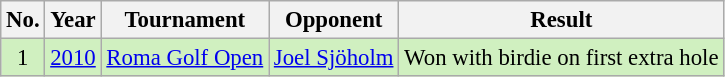<table class="wikitable" style="font-size:95%;">
<tr>
<th>No.</th>
<th>Year</th>
<th>Tournament</th>
<th>Opponent</th>
<th>Result</th>
</tr>
<tr style="background:#D0F0C0;">
<td align=center>1</td>
<td><a href='#'>2010</a></td>
<td><a href='#'>Roma Golf Open</a></td>
<td> <a href='#'>Joel Sjöholm</a></td>
<td>Won with birdie on first extra hole</td>
</tr>
</table>
